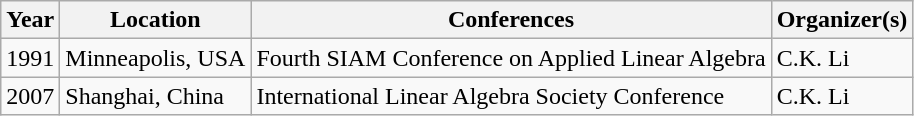<table class="wikitable">
<tr>
<th>Year</th>
<th>Location</th>
<th>Conferences</th>
<th>Organizer(s)</th>
</tr>
<tr>
<td>1991</td>
<td> Minneapolis, USA</td>
<td>Fourth SIAM Conference on Applied Linear Algebra</td>
<td>C.K. Li</td>
</tr>
<tr>
<td>2007</td>
<td> Shanghai, China</td>
<td>International Linear Algebra Society Conference</td>
<td>C.K. Li</td>
</tr>
</table>
